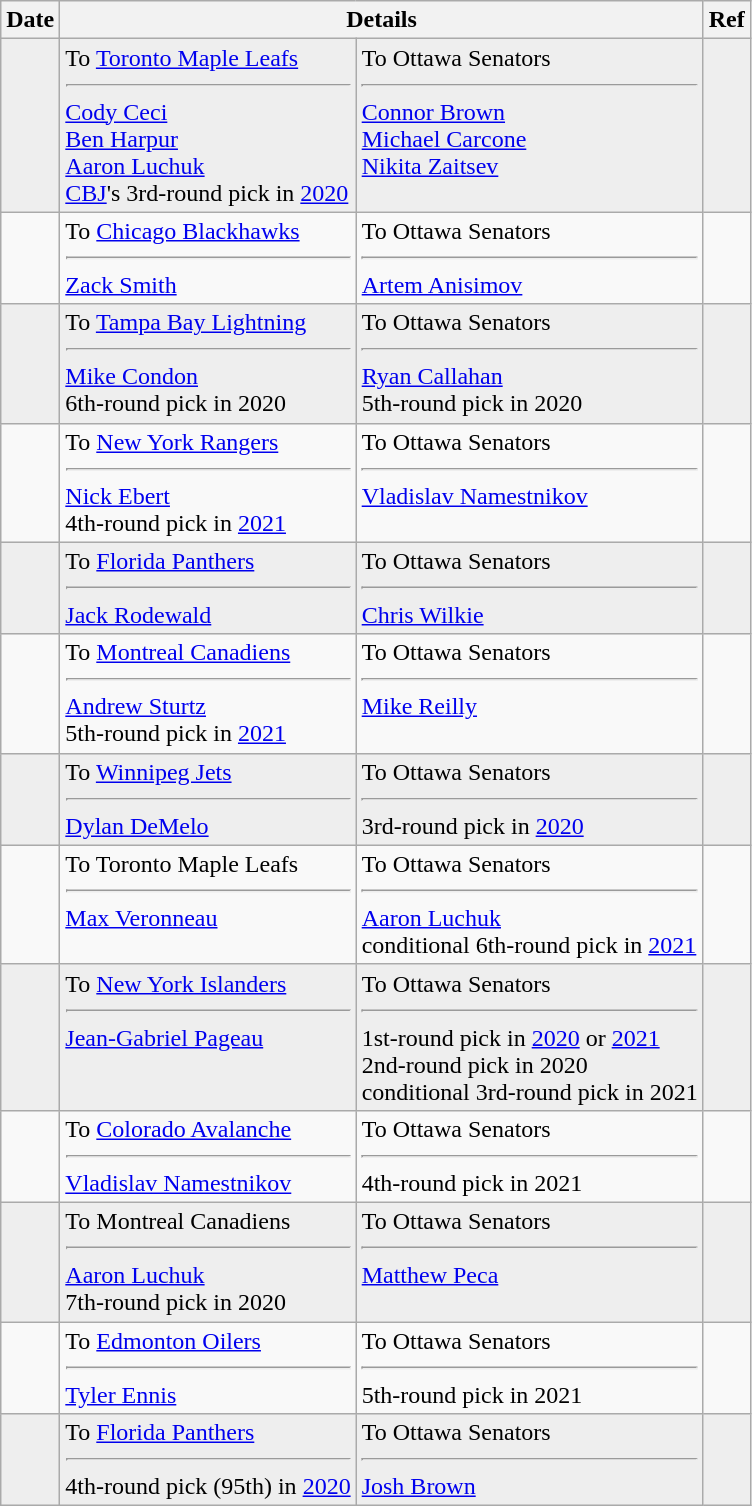<table class="wikitable">
<tr>
<th>Date</th>
<th colspan="2">Details</th>
<th>Ref</th>
</tr>
<tr style="background:#eee;">
<td></td>
<td style="vertical-align:top">To <a href='#'>Toronto Maple Leafs</a><hr><a href='#'>Cody Ceci</a><br><a href='#'>Ben Harpur</a><br><a href='#'>Aaron Luchuk</a><br><a href='#'>CBJ</a>'s 3rd-round pick in <a href='#'>2020</a></td>
<td style="vertical-align:top">To Ottawa Senators<hr><a href='#'>Connor Brown</a><br><a href='#'>Michael Carcone</a><br><a href='#'>Nikita Zaitsev</a></td>
<td></td>
</tr>
<tr>
<td></td>
<td style="vertical-align:top">To <a href='#'>Chicago Blackhawks</a><hr><a href='#'>Zack Smith</a></td>
<td style="vertical-align:top">To Ottawa Senators<hr><a href='#'>Artem Anisimov</a></td>
<td></td>
</tr>
<tr style="background:#eee;">
<td></td>
<td style="vertical-align:top">To <a href='#'>Tampa Bay Lightning</a><hr><a href='#'>Mike Condon</a><br>6th-round pick in 2020</td>
<td style="vertical-align:top">To Ottawa Senators<hr><a href='#'>Ryan Callahan</a><br>5th-round pick in 2020</td>
<td></td>
</tr>
<tr>
<td></td>
<td style="vertical-align:top">To <a href='#'>New York Rangers</a><hr><a href='#'>Nick Ebert</a><br>4th-round pick in <a href='#'>2021</a></td>
<td style="vertical-align:top">To Ottawa Senators<hr><a href='#'>Vladislav Namestnikov</a></td>
<td></td>
</tr>
<tr style="background:#eee;">
<td></td>
<td style="vertical-align:top">To <a href='#'>Florida Panthers</a><hr><a href='#'>Jack Rodewald</a></td>
<td style="vertical-align:top">To Ottawa Senators<hr><a href='#'>Chris Wilkie</a></td>
<td></td>
</tr>
<tr>
<td></td>
<td style="vertical-align:top">To <a href='#'>Montreal Canadiens</a><hr><a href='#'>Andrew Sturtz</a><br>5th-round pick in <a href='#'>2021</a></td>
<td style="vertical-align:top">To Ottawa Senators<hr><a href='#'>Mike Reilly</a></td>
<td></td>
</tr>
<tr style="background:#eee;">
<td></td>
<td style="vertical-align:top">To <a href='#'>Winnipeg Jets</a><hr><a href='#'>Dylan DeMelo</a></td>
<td style="vertical-align:top">To Ottawa Senators<hr>3rd-round pick in <a href='#'>2020</a></td>
<td></td>
</tr>
<tr>
<td></td>
<td style="vertical-align:top">To Toronto Maple Leafs<hr><a href='#'>Max Veronneau</a></td>
<td style="vertical-align:top">To Ottawa Senators<hr><a href='#'>Aaron Luchuk</a><br>conditional 6th-round pick in <a href='#'>2021</a></td>
<td></td>
</tr>
<tr style="background:#eee;">
<td></td>
<td style="vertical-align:top">To <a href='#'>New York Islanders</a><hr><a href='#'>Jean-Gabriel Pageau</a></td>
<td style="vertical-align:top">To Ottawa Senators<hr>1st-round pick in <a href='#'>2020</a> or <a href='#'>2021</a><br>2nd-round pick in 2020<br>conditional 3rd-round pick in 2021</td>
<td></td>
</tr>
<tr>
<td></td>
<td style="vertical-align:top">To <a href='#'>Colorado Avalanche</a><hr><a href='#'>Vladislav Namestnikov</a></td>
<td style="vertical-align:top">To Ottawa Senators<hr>4th-round pick in 2021</td>
<td></td>
</tr>
<tr style="background:#eee;">
<td></td>
<td style="vertical-align:top">To Montreal Canadiens<hr><a href='#'>Aaron Luchuk</a><br>7th-round pick in 2020</td>
<td style="vertical-align:top">To Ottawa Senators<hr><a href='#'>Matthew Peca</a></td>
<td></td>
</tr>
<tr>
<td></td>
<td style="vertical-align:top">To <a href='#'>Edmonton Oilers</a><hr><a href='#'>Tyler Ennis</a></td>
<td style="vertical-align:top">To Ottawa Senators<hr>5th-round pick in 2021</td>
<td></td>
</tr>
<tr style="background:#eee;">
<td></td>
<td style="vertical-align:top">To <a href='#'>Florida Panthers</a><hr> 4th-round pick (95th) in <a href='#'>2020</a></td>
<td style="vertical-align:top">To Ottawa Senators<hr><a href='#'>Josh Brown</a></td>
<td></td>
</tr>
</table>
